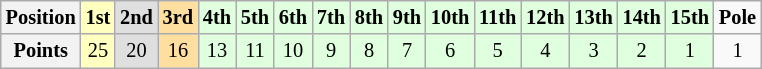<table class="wikitable" style="font-size: 85%;">
<tr>
<th>Position</th>
<td align="center" style="background-color:#ffffbf"><strong>1st</strong></td>
<td align="center" style="background-color:#dfdfdf"><strong>2nd</strong></td>
<td align="center" style="background-color:#ffdf9f"><strong>3rd</strong></td>
<td align="center" style="background-color:#dfffdf"><strong>4th</strong></td>
<td align="center" style="background-color:#dfffdf"><strong>5th</strong></td>
<td align="center" style="background-color:#dfffdf"><strong>6th</strong></td>
<td align="center" style="background-color:#dfffdf"><strong>7th</strong></td>
<td align="center" style="background-color:#dfffdf"><strong>8th</strong></td>
<td align="center" style="background-color:#dfffdf"><strong>9th</strong></td>
<td align="center" style="background-color:#dfffdf"><strong>10th</strong></td>
<td align="center" style="background-color:#dfffdf"><strong>11th</strong></td>
<td align="center" style="background-color:#dfffdf"><strong>12th</strong></td>
<td align="center" style="background-color:#dfffdf"><strong>13th</strong></td>
<td align="center" style="background-color:#dfffdf"><strong>14th</strong></td>
<td align="center" style="background-color:#dfffdf"><strong>15th</strong></td>
<td><strong>Pole</strong></td>
</tr>
<tr>
<th>Points</th>
<td align="center" style="background:#ffffbf">25</td>
<td align="center" style="background:#dfdfdf">20</td>
<td align="center" style="background:#ffdf9f">16</td>
<td align="center" style="background:#dfffdf">13</td>
<td align="center" style="background:#dfffdf">11</td>
<td align="center" style="background:#dfffdf">10</td>
<td align="center" style="background:#dfffdf">9</td>
<td align="center" style="background:#dfffdf">8</td>
<td align="center" style="background:#dfffdf">7</td>
<td align="center" style="background:#dfffdf">6</td>
<td align="center" style="background:#dfffdf">5</td>
<td align="center" style="background:#dfffdf">4</td>
<td align="center" style="background:#dfffdf">3</td>
<td align="center" style="background:#dfffdf">2</td>
<td align="center" style="background:#dfffdf">1</td>
<td align="center">1</td>
</tr>
</table>
